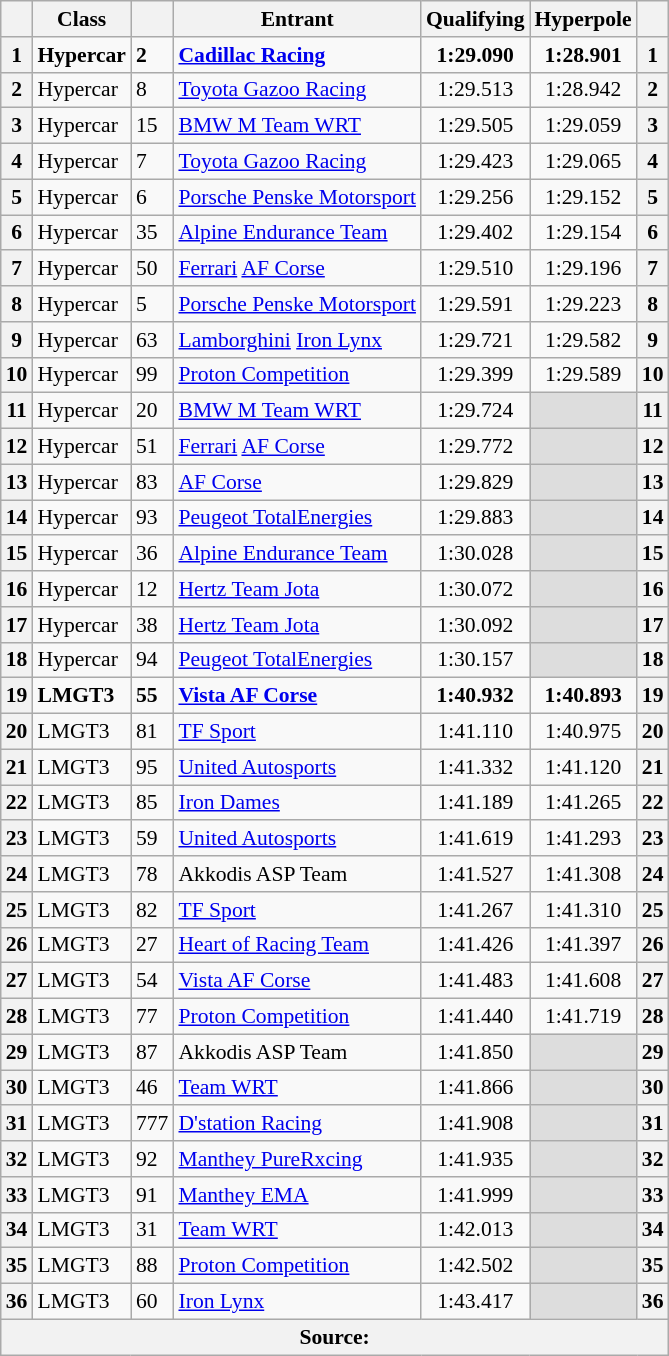<table class="wikitable sortable" style="font-size:90%;">
<tr>
<th></th>
<th>Class</th>
<th></th>
<th>Entrant</th>
<th>Qualifying</th>
<th>Hyperpole</th>
<th></th>
</tr>
<tr style="font-weight:bold">
<th>1</th>
<td>Hypercar</td>
<td>2</td>
<td> <a href='#'>Cadillac Racing</a></td>
<td style="text-align:center;">1:29.090</td>
<td style="text-align:center;">1:28.901</td>
<th>1</th>
</tr>
<tr>
<th>2</th>
<td>Hypercar</td>
<td>8</td>
<td> <a href='#'>Toyota Gazoo Racing</a></td>
<td style="text-align:center;">1:29.513</td>
<td style="text-align:center;">1:28.942</td>
<th>2</th>
</tr>
<tr>
<th>3</th>
<td>Hypercar</td>
<td>15</td>
<td> <a href='#'>BMW M Team WRT</a></td>
<td style="text-align:center;">1:29.505</td>
<td style="text-align:center;">1:29.059</td>
<th>3</th>
</tr>
<tr>
<th>4</th>
<td>Hypercar</td>
<td>7</td>
<td> <a href='#'>Toyota Gazoo Racing</a></td>
<td style="text-align:center;">1:29.423</td>
<td style="text-align:center;">1:29.065</td>
<th>4</th>
</tr>
<tr>
<th>5</th>
<td>Hypercar</td>
<td>6</td>
<td> <a href='#'>Porsche Penske Motorsport</a></td>
<td style="text-align:center;">1:29.256</td>
<td style="text-align:center;">1:29.152</td>
<th>5</th>
</tr>
<tr>
<th>6</th>
<td>Hypercar</td>
<td>35</td>
<td> <a href='#'>Alpine Endurance Team</a></td>
<td style="text-align:center;">1:29.402</td>
<td style="text-align:center;">1:29.154</td>
<th>6</th>
</tr>
<tr>
<th>7</th>
<td>Hypercar</td>
<td>50</td>
<td> <a href='#'>Ferrari</a> <a href='#'>AF Corse</a></td>
<td style="text-align:center;">1:29.510</td>
<td style="text-align:center;">1:29.196</td>
<th>7</th>
</tr>
<tr>
<th>8</th>
<td>Hypercar</td>
<td>5</td>
<td> <a href='#'>Porsche Penske Motorsport</a></td>
<td style="text-align:center;">1:29.591</td>
<td style="text-align:center;">1:29.223</td>
<th>8</th>
</tr>
<tr>
<th>9</th>
<td>Hypercar</td>
<td>63</td>
<td> <a href='#'>Lamborghini</a> <a href='#'>Iron Lynx</a></td>
<td style="text-align:center;">1:29.721</td>
<td style="text-align:center;">1:29.582</td>
<th>9</th>
</tr>
<tr>
<th>10</th>
<td>Hypercar</td>
<td>99</td>
<td> <a href='#'>Proton Competition</a></td>
<td style="text-align:center;">1:29.399</td>
<td style="text-align:center;">1:29.589</td>
<th>10</th>
</tr>
<tr>
<th>11</th>
<td>Hypercar</td>
<td>20</td>
<td> <a href='#'>BMW M Team WRT</a></td>
<td style="text-align:center;">1:29.724</td>
<td style="text-align:center; background:#ddd;"></td>
<th>11</th>
</tr>
<tr>
<th>12</th>
<td>Hypercar</td>
<td>51</td>
<td> <a href='#'>Ferrari</a> <a href='#'>AF Corse</a></td>
<td style="text-align:center;">1:29.772</td>
<td style="text-align:center; background:#ddd;"></td>
<th>12</th>
</tr>
<tr>
<th>13</th>
<td>Hypercar</td>
<td>83</td>
<td> <a href='#'>AF Corse</a></td>
<td style="text-align:center;">1:29.829</td>
<td style="text-align:center; background:#ddd;"></td>
<th>13</th>
</tr>
<tr>
<th>14</th>
<td>Hypercar</td>
<td>93</td>
<td> <a href='#'>Peugeot TotalEnergies</a></td>
<td style="text-align:center;">1:29.883</td>
<td style="text-align:center; background:#ddd;"></td>
<th>14</th>
</tr>
<tr>
<th>15</th>
<td>Hypercar</td>
<td>36</td>
<td> <a href='#'>Alpine Endurance Team</a></td>
<td style="text-align:center;">1:30.028</td>
<td style="text-align:center; background:#ddd;"></td>
<th>15</th>
</tr>
<tr>
<th>16</th>
<td>Hypercar</td>
<td>12</td>
<td> <a href='#'>Hertz Team Jota</a></td>
<td style="text-align:center;">1:30.072</td>
<td style="text-align:center; background:#ddd;"></td>
<th>16</th>
</tr>
<tr>
<th>17</th>
<td>Hypercar</td>
<td>38</td>
<td> <a href='#'>Hertz Team Jota</a></td>
<td style="text-align:center;">1:30.092</td>
<td style="text-align:center; background:#ddd;"></td>
<th>17</th>
</tr>
<tr>
<th>18</th>
<td>Hypercar</td>
<td>94</td>
<td> <a href='#'>Peugeot TotalEnergies</a></td>
<td style="text-align:center;">1:30.157</td>
<td style="text-align:center; background:#ddd;"></td>
<th>18</th>
</tr>
<tr style="font-weight:bold">
<th>19</th>
<td>LMGT3</td>
<td>55</td>
<td> <a href='#'>Vista AF Corse</a></td>
<td style="text-align:center;">1:40.932</td>
<td style="text-align:center;">1:40.893</td>
<th>19</th>
</tr>
<tr>
<th>20</th>
<td>LMGT3</td>
<td>81</td>
<td> <a href='#'>TF Sport</a></td>
<td style="text-align:center;">1:41.110</td>
<td style="text-align:center;">1:40.975</td>
<th>20</th>
</tr>
<tr>
<th>21</th>
<td>LMGT3</td>
<td>95</td>
<td> <a href='#'>United Autosports</a></td>
<td style="text-align:center;">1:41.332</td>
<td style="text-align:center;">1:41.120</td>
<th>21</th>
</tr>
<tr>
<th>22</th>
<td>LMGT3</td>
<td>85</td>
<td> <a href='#'>Iron Dames</a></td>
<td style="text-align:center;">1:41.189</td>
<td style="text-align:center;">1:41.265</td>
<th>22</th>
</tr>
<tr>
<th>23</th>
<td>LMGT3</td>
<td>59</td>
<td> <a href='#'>United Autosports</a></td>
<td style="text-align:center;">1:41.619</td>
<td style="text-align:center;">1:41.293</td>
<th>23</th>
</tr>
<tr>
<th>24</th>
<td>LMGT3</td>
<td>78</td>
<td> Akkodis ASP Team</td>
<td style="text-align:center;">1:41.527</td>
<td style="text-align:center;">1:41.308</td>
<th>24</th>
</tr>
<tr>
<th>25</th>
<td>LMGT3</td>
<td>82</td>
<td> <a href='#'>TF Sport</a></td>
<td style="text-align:center;">1:41.267</td>
<td style="text-align:center;">1:41.310</td>
<th>25</th>
</tr>
<tr>
<th>26</th>
<td>LMGT3</td>
<td>27</td>
<td> <a href='#'>Heart of Racing Team</a></td>
<td style="text-align:center;">1:41.426</td>
<td style="text-align:center;">1:41.397</td>
<th>26</th>
</tr>
<tr>
<th>27</th>
<td>LMGT3</td>
<td>54</td>
<td> <a href='#'>Vista AF Corse</a></td>
<td style="text-align:center;">1:41.483</td>
<td style="text-align:center;">1:41.608</td>
<th>27</th>
</tr>
<tr>
<th>28</th>
<td>LMGT3</td>
<td>77</td>
<td> <a href='#'>Proton Competition</a></td>
<td style="text-align:center;">1:41.440</td>
<td style="text-align:center;">1:41.719</td>
<th>28</th>
</tr>
<tr>
<th>29</th>
<td>LMGT3</td>
<td>87</td>
<td> Akkodis ASP Team</td>
<td style="text-align:center;">1:41.850</td>
<td style="text-align:center; background:#ddd;"></td>
<th>29</th>
</tr>
<tr>
<th>30</th>
<td>LMGT3</td>
<td>46</td>
<td> <a href='#'>Team WRT</a></td>
<td style="text-align:center;">1:41.866</td>
<td style="text-align:center; background:#ddd;"></td>
<th>30</th>
</tr>
<tr>
<th>31</th>
<td>LMGT3</td>
<td>777</td>
<td> <a href='#'>D'station Racing</a></td>
<td style="text-align:center;">1:41.908</td>
<td style="text-align:center; background:#ddd;"></td>
<th>31</th>
</tr>
<tr>
<th>32</th>
<td>LMGT3</td>
<td>92</td>
<td> <a href='#'>Manthey PureRxcing</a></td>
<td style="text-align:center;">1:41.935</td>
<td style="text-align:center; background:#ddd;"></td>
<th>32</th>
</tr>
<tr>
<th>33</th>
<td>LMGT3</td>
<td>91</td>
<td> <a href='#'>Manthey EMA</a></td>
<td style="text-align:center;">1:41.999</td>
<td style="text-align:center; background:#ddd;"></td>
<th>33</th>
</tr>
<tr>
<th>34</th>
<td>LMGT3</td>
<td>31</td>
<td> <a href='#'>Team WRT</a></td>
<td style="text-align:center;">1:42.013</td>
<td style="text-align:center; background:#ddd;"></td>
<th>34</th>
</tr>
<tr>
<th>35</th>
<td>LMGT3</td>
<td>88</td>
<td> <a href='#'>Proton Competition</a></td>
<td style="text-align:center;">1:42.502</td>
<td style="text-align:center; background:#ddd;"></td>
<th>35</th>
</tr>
<tr>
<th>36</th>
<td>LMGT3</td>
<td>60</td>
<td> <a href='#'>Iron Lynx</a></td>
<td style="text-align:center;">1:43.417</td>
<td style="text-align:center; background:#ddd;"></td>
<th>36</th>
</tr>
<tr>
<th colspan="7">Source:</th>
</tr>
</table>
